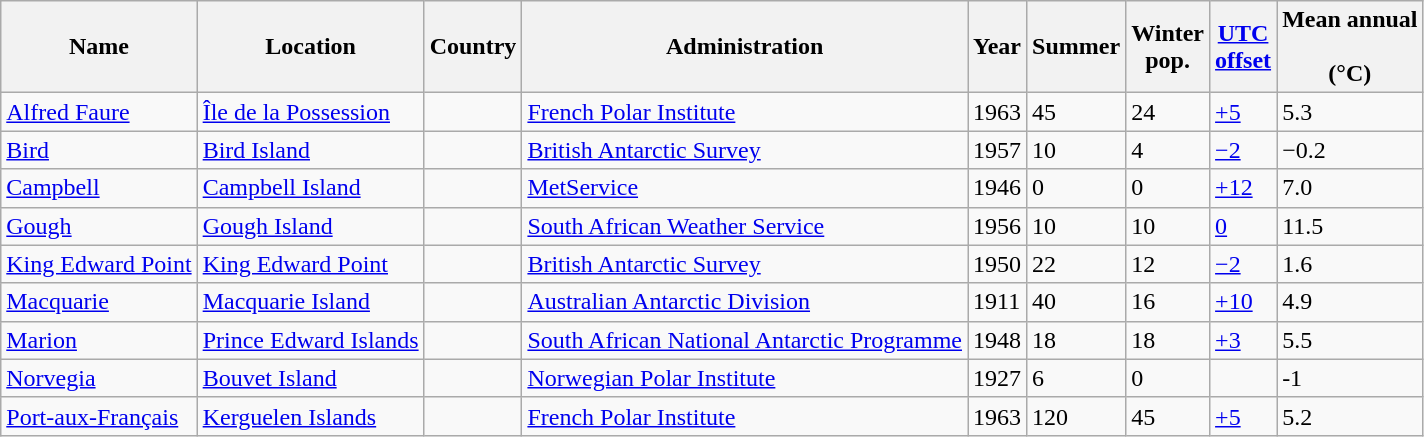<table class="wikitable sortable col5right col6right col7right col8right col9right">
<tr>
<th>Name</th>
<th>Location</th>
<th>Country</th>
<th>Administration</th>
<th data-sort-type="number">Year </th>
<th data-sort-type="number">Summer<br></th>
<th data-sort-type="number">Winter<br>pop.</th>
<th data-sort-type="number"><a href='#'>UTC<br>offset</a></th>
<th data-sort-type="number">Mean annual<br><br>(°C)</th>
</tr>
<tr>
<td><a href='#'>Alfred Faure</a></td>
<td><a href='#'>Île de la Possession</a></td>
<td></td>
<td><a href='#'>French Polar Institute</a></td>
<td>1963</td>
<td>45</td>
<td>24</td>
<td><a href='#'>+5</a></td>
<td>5.3</td>
</tr>
<tr>
<td><a href='#'>Bird</a></td>
<td><a href='#'>Bird Island</a></td>
<td></td>
<td><a href='#'>British Antarctic Survey</a></td>
<td>1957</td>
<td>10</td>
<td>4</td>
<td><a href='#'>−2</a></td>
<td>−0.2</td>
</tr>
<tr>
<td><a href='#'>Campbell</a></td>
<td><a href='#'>Campbell Island</a></td>
<td></td>
<td><a href='#'>MetService</a></td>
<td>1946</td>
<td>0</td>
<td>0</td>
<td><a href='#'>+12</a></td>
<td>7.0</td>
</tr>
<tr>
<td><a href='#'>Gough</a></td>
<td><a href='#'>Gough Island</a></td>
<td></td>
<td><a href='#'>South African Weather Service</a></td>
<td>1956</td>
<td>10</td>
<td>10</td>
<td><a href='#'>0</a></td>
<td>11.5</td>
</tr>
<tr>
<td><a href='#'>King Edward Point</a></td>
<td><a href='#'>King Edward Point</a></td>
<td></td>
<td><a href='#'>British Antarctic Survey</a></td>
<td>1950</td>
<td>22</td>
<td>12</td>
<td><a href='#'>−2</a></td>
<td>1.6</td>
</tr>
<tr>
<td><a href='#'>Macquarie</a></td>
<td><a href='#'>Macquarie Island</a></td>
<td></td>
<td><a href='#'>Australian Antarctic Division</a></td>
<td>1911</td>
<td>40</td>
<td>16</td>
<td><a href='#'>+10</a></td>
<td>4.9</td>
</tr>
<tr>
<td><a href='#'>Marion</a></td>
<td><a href='#'>Prince Edward Islands</a></td>
<td></td>
<td><a href='#'>South African National Antarctic Programme</a></td>
<td>1948</td>
<td>18</td>
<td>18</td>
<td><a href='#'>+3</a></td>
<td>5.5</td>
</tr>
<tr>
<td><a href='#'>Norvegia</a></td>
<td><a href='#'>Bouvet Island</a></td>
<td></td>
<td><a href='#'>Norwegian Polar Institute</a></td>
<td>1927</td>
<td>6</td>
<td>0</td>
<td></td>
<td>-1</td>
</tr>
<tr>
<td><a href='#'>Port-aux-Français</a></td>
<td><a href='#'>Kerguelen Islands</a></td>
<td></td>
<td><a href='#'>French Polar Institute</a></td>
<td>1963</td>
<td>120</td>
<td>45</td>
<td><a href='#'>+5</a></td>
<td>5.2</td>
</tr>
</table>
